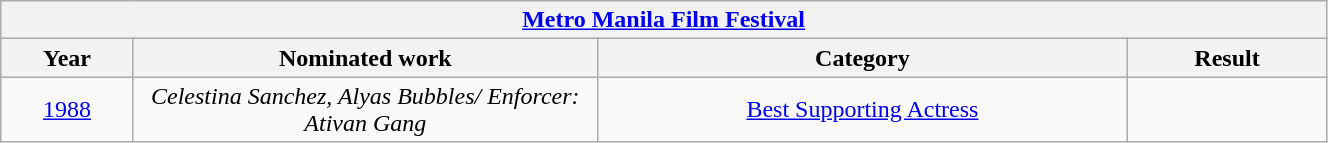<table class="wikitable sortable" style="width:70%;">
<tr>
<th colspan="4" style="text-align:center;"><a href='#'>Metro Manila Film Festival</a></th>
</tr>
<tr>
<th style="width:10%;">Year</th>
<th style="width:35%;">Nominated work</th>
<th style="width:40%;">Category</th>
<th style="width:15%;">Result</th>
</tr>
<tr>
<td style="text-align:center;"><a href='#'>1988</a></td>
<td style="text-align:center;"><em>Celestina Sanchez, Alyas Bubbles/ Enforcer: Ativan Gang</em></td>
<td style="text-align:center;"><a href='#'>Best Supporting Actress</a></td>
<td></td>
</tr>
</table>
